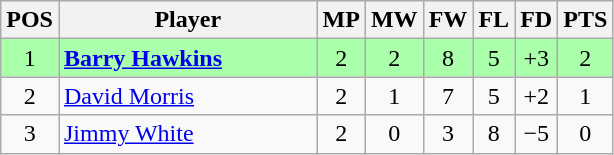<table class="wikitable" style="text-align: center;">
<tr>
<th width=20>POS</th>
<th width=165>Player</th>
<th width=20>MP</th>
<th width=20>MW</th>
<th width=20>FW</th>
<th width=20>FL</th>
<th width=20>FD</th>
<th width=20>PTS</th>
</tr>
<tr style="background:#aaffaa;">
<td>1</td>
<td style="text-align:left;"> <strong><a href='#'>Barry Hawkins</a></strong></td>
<td>2</td>
<td>2</td>
<td>8</td>
<td>5</td>
<td>+3</td>
<td>2</td>
</tr>
<tr>
<td>2</td>
<td style="text-align:left;"> <a href='#'>David Morris</a></td>
<td>2</td>
<td>1</td>
<td>7</td>
<td>5</td>
<td>+2</td>
<td>1</td>
</tr>
<tr>
<td>3</td>
<td style="text-align:left;"> <a href='#'>Jimmy White</a></td>
<td>2</td>
<td>0</td>
<td>3</td>
<td>8</td>
<td>−5</td>
<td>0</td>
</tr>
</table>
